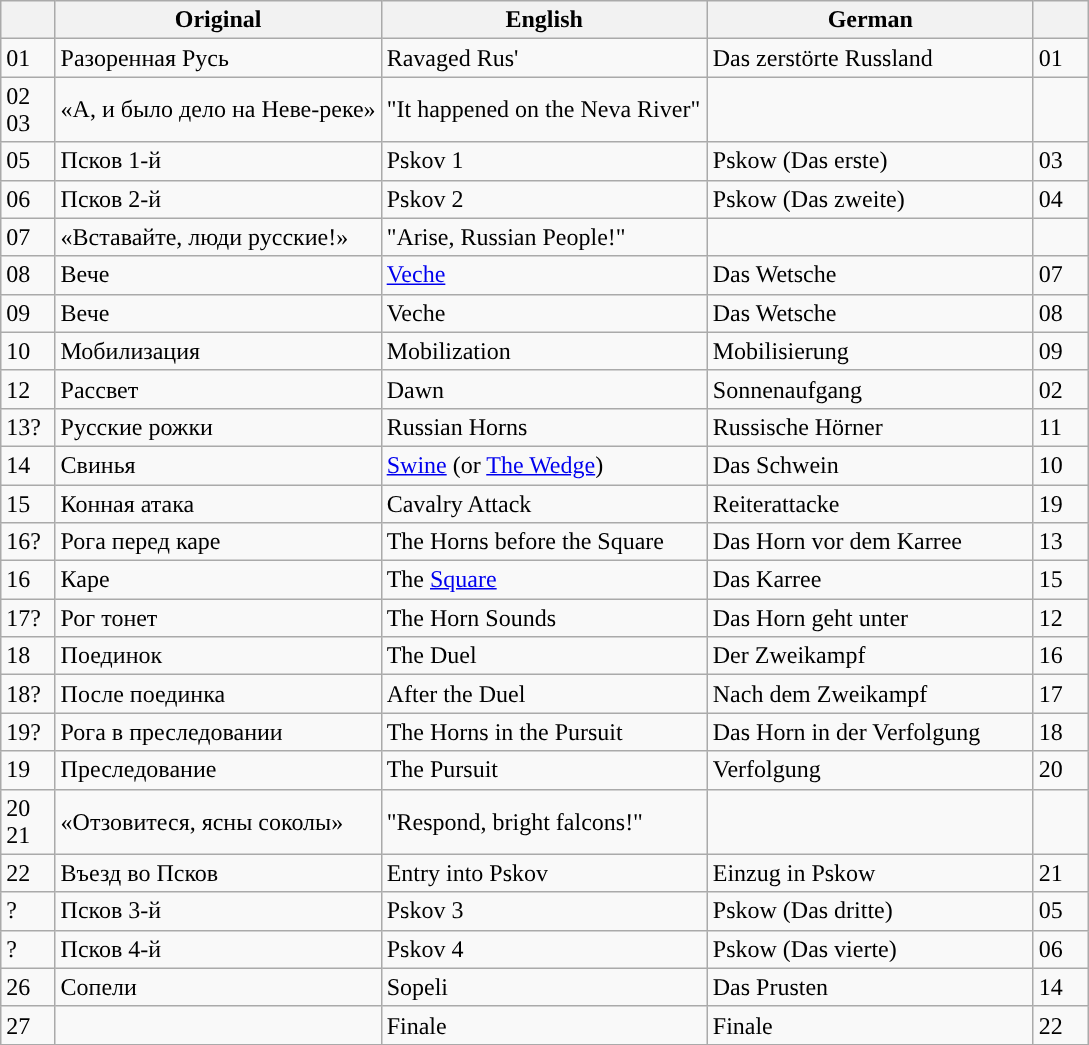<table class="wikitable sortable" style="text-align: left;">
<tr>
<th style="width:5%;"></th>
<th style="width:30%;">Original</th>
<th style="width:30%;">English</th>
<th style="width:30%;">German</th>
<th style="width:5%;"></th>
</tr>
<tr>
<td>01</td>
<td>Разоренная Русь</td>
<td>Ravaged Rus'</td>
<td>Das zerstörte Russland</td>
<td>01</td>
</tr>
<tr>
<td>02<br>03</td>
<td>«А, и было дело на Неве-реке»</td>
<td>"It happened on the Neva River"</td>
<td></td>
<td></td>
</tr>
<tr>
<td>05</td>
<td>Псков 1-й</td>
<td>Pskov 1</td>
<td>Pskow (Das erste)</td>
<td>03</td>
</tr>
<tr>
<td>06</td>
<td>Псков 2-й</td>
<td>Pskov 2</td>
<td>Pskow (Das zweite)</td>
<td>04</td>
</tr>
<tr>
<td>07</td>
<td>«Вставайте, люди русские!»</td>
<td>"Аrise, Russian People!"</td>
<td></td>
<td></td>
</tr>
<tr>
<td>08</td>
<td>Вече</td>
<td><a href='#'>Veche</a></td>
<td>Das Wetsche</td>
<td>07</td>
</tr>
<tr>
<td>09</td>
<td>Вече</td>
<td>Veche</td>
<td>Das Wetsche</td>
<td>08</td>
</tr>
<tr>
<td>10</td>
<td>Мобилизация</td>
<td>Mobilization</td>
<td>Mobilisierung</td>
<td>09</td>
</tr>
<tr>
<td>12</td>
<td>Рассвет</td>
<td>Dawn</td>
<td>Sonnenaufgang</td>
<td>02</td>
</tr>
<tr>
<td>13?</td>
<td>Русские рожки</td>
<td>Russian Horns</td>
<td>Russische Hörner</td>
<td>11</td>
</tr>
<tr>
<td>14</td>
<td>Свинья</td>
<td><a href='#'>Swine</a> (or <a href='#'>The Wedge</a>)</td>
<td>Das Schwein</td>
<td>10</td>
</tr>
<tr>
<td>15</td>
<td>Конная атака</td>
<td>Cavalry Attack</td>
<td>Reiterattacke</td>
<td>19</td>
</tr>
<tr>
<td>16?</td>
<td>Рога перед каре</td>
<td>The Horns before the Square</td>
<td>Das Horn vor dem Karree</td>
<td>13</td>
</tr>
<tr>
<td>16</td>
<td>Каре</td>
<td>The <a href='#'>Square</a></td>
<td>Das Karree</td>
<td>15</td>
</tr>
<tr>
<td>17?</td>
<td>Рог тонет</td>
<td>The Horn Sounds</td>
<td>Das Horn geht unter</td>
<td>12</td>
</tr>
<tr>
<td>18</td>
<td>Поединок</td>
<td>The Duel</td>
<td>Der Zweikampf</td>
<td>16</td>
</tr>
<tr>
<td>18?</td>
<td>После поединка</td>
<td>After the Duel</td>
<td>Nach dem Zweikampf</td>
<td>17</td>
</tr>
<tr>
<td>19?</td>
<td>Рога в преследовании</td>
<td>The Horns in the Pursuit</td>
<td>Das Horn in der Verfolgung</td>
<td>18</td>
</tr>
<tr>
<td>19</td>
<td>Преследование</td>
<td>The Pursuit</td>
<td>Verfolgung</td>
<td>20</td>
</tr>
<tr>
<td>20<br>21</td>
<td>«Отзовитеся, ясны соколы»</td>
<td>"Respond, bright falcons!"</td>
<td></td>
<td></td>
</tr>
<tr>
<td>22</td>
<td>Въезд во Псков</td>
<td>Entry into Pskov</td>
<td>Einzug in Pskow</td>
<td>21</td>
</tr>
<tr>
<td>?</td>
<td>Псков 3-й</td>
<td>Pskov 3</td>
<td>Pskow (Das dritte)</td>
<td>05</td>
</tr>
<tr>
<td>?</td>
<td>Псков 4-й</td>
<td>Pskov 4</td>
<td>Pskow (Das vierte)</td>
<td>06</td>
</tr>
<tr>
<td>26</td>
<td>Сопели</td>
<td>Sopeli</td>
<td>Das Prusten</td>
<td>14</td>
</tr>
<tr>
<td>27</td>
<td></td>
<td>Finale</td>
<td>Finale</td>
<td>22</td>
</tr>
<tr>
</tr>
</table>
